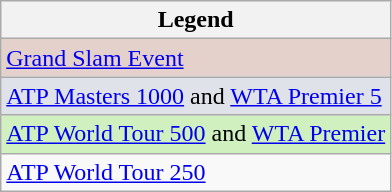<table class="wikitable">
<tr>
<th>Legend</th>
</tr>
<tr style=background:#e5d1cb;>
<td><a href='#'>Grand Slam Event</a></td>
</tr>
<tr style=background:#dfe2e9;>
<td><a href='#'>ATP Masters 1000</a> and <a href='#'>WTA Premier 5</a></td>
</tr>
<tr style=background:#d0f0c0;>
<td><a href='#'>ATP World Tour 500</a> and <a href='#'>WTA Premier</a></td>
</tr>
<tr group4style=background:#ffffff;>
<td><a href='#'>ATP World Tour 250</a></td>
</tr>
</table>
